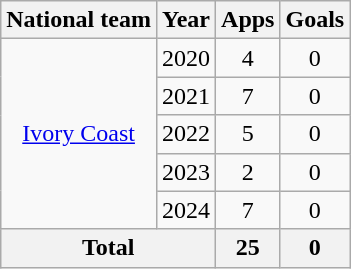<table class="wikitable" style="text-align:center">
<tr>
<th>National team</th>
<th>Year</th>
<th>Apps</th>
<th>Goals</th>
</tr>
<tr>
<td rowspan="5"><a href='#'>Ivory Coast</a></td>
<td>2020</td>
<td>4</td>
<td>0</td>
</tr>
<tr>
<td>2021</td>
<td>7</td>
<td>0</td>
</tr>
<tr>
<td>2022</td>
<td>5</td>
<td>0</td>
</tr>
<tr>
<td>2023</td>
<td>2</td>
<td>0</td>
</tr>
<tr>
<td>2024</td>
<td>7</td>
<td>0</td>
</tr>
<tr>
<th colspan="2">Total</th>
<th>25</th>
<th>0</th>
</tr>
</table>
